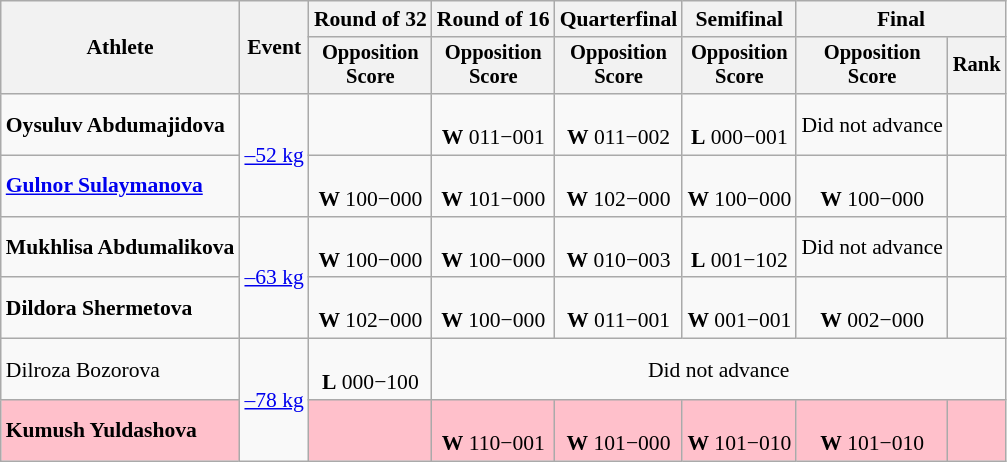<table class=wikitable style=font-size:90%;text-align:center>
<tr>
<th rowspan=2>Athlete</th>
<th rowspan=2>Event</th>
<th>Round of 32</th>
<th>Round of 16</th>
<th>Quarterfinal</th>
<th>Semifinal</th>
<th colspan=2>Final</th>
</tr>
<tr style=font-size:95%>
<th>Opposition<br>Score</th>
<th>Opposition<br>Score</th>
<th>Opposition<br>Score</th>
<th>Opposition<br>Score</th>
<th>Opposition<br>Score</th>
<th>Rank</th>
</tr>
<tr>
<td align=left><strong>Oysuluv Abdumajidova</strong></td>
<td align=left rowspan=2><a href='#'>–52 kg</a></td>
<td></td>
<td><br><strong>W</strong> 011−001</td>
<td><br><strong>W</strong> 011−002</td>
<td><br><strong>L</strong> 000−001</td>
<td>Did not advance</td>
<td></td>
</tr>
<tr>
<td align=left><strong><a href='#'>Gulnor Sulaymanova</a></strong></td>
<td><br><strong>W</strong> 100−000</td>
<td><br><strong>W</strong> 101−000</td>
<td><br><strong>W</strong> 102−000</td>
<td><br><strong>W</strong> 100−000</td>
<td><br><strong>W</strong> 100−000</td>
<td></td>
</tr>
<tr>
<td align=left><strong>	Mukhlisa Abdumalikova</strong></td>
<td align=left rowspan=2><a href='#'>–63 kg</a></td>
<td><br><strong>W</strong> 100−000</td>
<td><br><strong>W</strong> 100−000</td>
<td><br><strong>W</strong> 010−003</td>
<td><br><strong>L</strong> 001−102</td>
<td>Did not advance</td>
<td></td>
</tr>
<tr>
<td align=left><strong>Dildora Shermetova</strong></td>
<td><br><strong>W</strong> 102−000</td>
<td><br><strong>W</strong> 100−000</td>
<td><br><strong>W</strong> 011−001</td>
<td><br><strong>W</strong> 001−001</td>
<td><br><strong>W</strong> 002−000</td>
<td></td>
</tr>
<tr>
<td align=left>Dilroza Bozorova</td>
<td align=left rowspan=2><a href='#'>–78 kg</a></td>
<td><br><strong>L</strong> 000−100</td>
<td colspan=5>Did not advance</td>
</tr>
<tr bgcolor=pink>
<td align=left><strong>Kumush Yuldashova</strong></td>
<td></td>
<td><br><strong>W</strong> 110−001</td>
<td><br><strong>W</strong> 101−000</td>
<td><br><strong>W</strong> 101−010</td>
<td><br><strong>W</strong> 101−010</td>
<td></td>
</tr>
</table>
